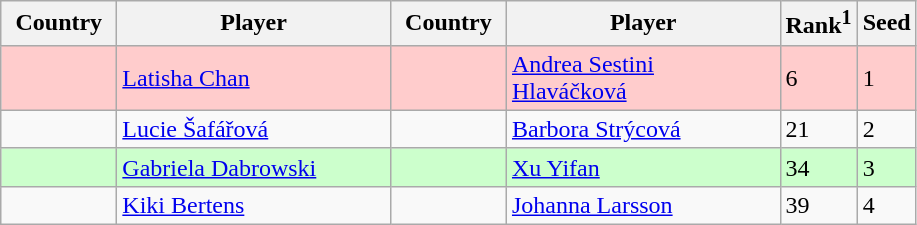<table class="sortable wikitable">
<tr>
<th width="70">Country</th>
<th width="175">Player</th>
<th width="70">Country</th>
<th width="175">Player</th>
<th>Rank<sup>1</sup></th>
<th>Seed</th>
</tr>
<tr style="background:#fcc;">
<td></td>
<td><a href='#'>Latisha Chan</a></td>
<td></td>
<td><a href='#'>Andrea Sestini Hlaváčková</a></td>
<td>6</td>
<td>1</td>
</tr>
<tr>
<td></td>
<td><a href='#'>Lucie Šafářová</a></td>
<td></td>
<td><a href='#'>Barbora Strýcová</a></td>
<td>21</td>
<td>2</td>
</tr>
<tr style="background:#cfc;">
<td></td>
<td><a href='#'>Gabriela Dabrowski</a></td>
<td></td>
<td><a href='#'>Xu Yifan</a></td>
<td>34</td>
<td>3</td>
</tr>
<tr>
<td></td>
<td><a href='#'>Kiki Bertens</a></td>
<td></td>
<td><a href='#'>Johanna Larsson</a></td>
<td>39</td>
<td>4</td>
</tr>
</table>
